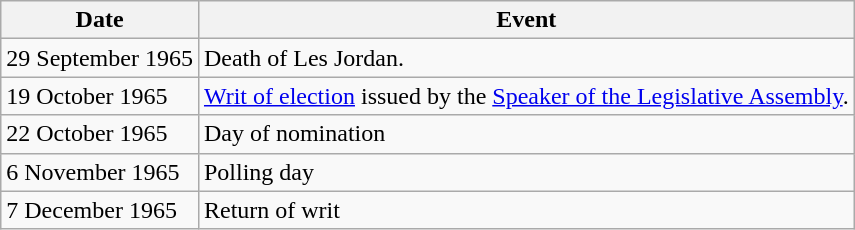<table class="wikitable">
<tr>
<th>Date</th>
<th>Event</th>
</tr>
<tr>
<td>29 September 1965</td>
<td>Death of Les Jordan.</td>
</tr>
<tr>
<td>19 October 1965</td>
<td><a href='#'>Writ of election</a> issued by the <a href='#'>Speaker of the Legislative Assembly</a>.</td>
</tr>
<tr>
<td>22 October 1965</td>
<td>Day of nomination</td>
</tr>
<tr>
<td>6 November 1965</td>
<td>Polling day</td>
</tr>
<tr>
<td>7 December 1965</td>
<td>Return of writ</td>
</tr>
</table>
